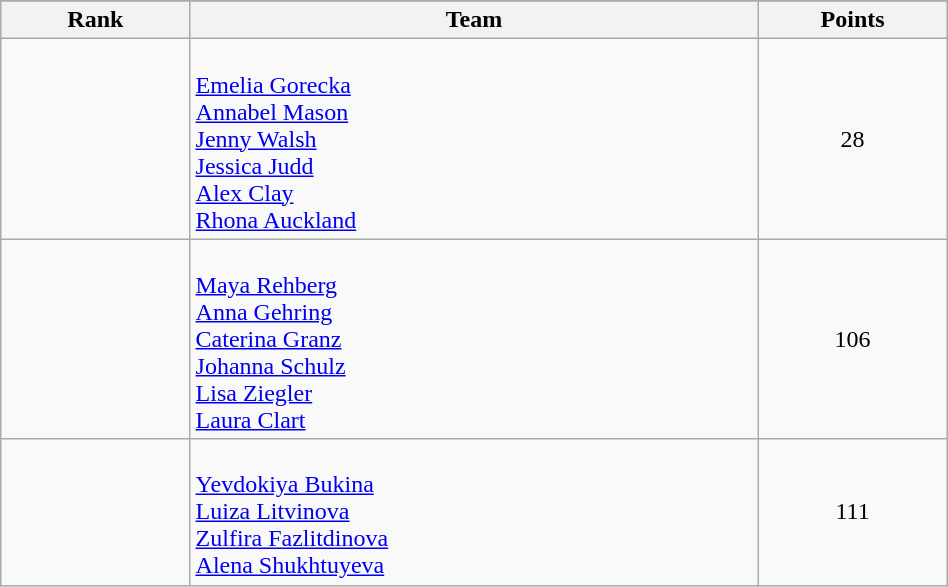<table class="wikitable" style="width:50%;">
<tr>
</tr>
<tr>
<th width=10%>Rank</th>
<th width=30%>Team</th>
<th width=10%>Points</th>
</tr>
<tr style="text-align:center;">
<td></td>
<td style="text-align:left;"><br><a href='#'>Emelia Gorecka</a><br><a href='#'>Annabel Mason</a><br><a href='#'>Jenny Walsh</a><br><a href='#'>Jessica Judd</a><br><a href='#'>Alex Clay</a><br><a href='#'>Rhona Auckland</a></td>
<td>28</td>
</tr>
<tr style="text-align:center;">
<td></td>
<td style="text-align:left;"><br><a href='#'>Maya Rehberg</a><br><a href='#'>Anna Gehring</a><br><a href='#'>Caterina Granz</a><br><a href='#'>Johanna Schulz</a><br><a href='#'>Lisa Ziegler</a><br><a href='#'>Laura Clart</a></td>
<td>106</td>
</tr>
<tr style="text-align:center;">
<td></td>
<td style="text-align:left;"><br><a href='#'>Yevdokiya Bukina</a><br><a href='#'>Luiza Litvinova</a><br><a href='#'>Zulfira Fazlitdinova</a><br><a href='#'>Alena Shukhtuyeva</a></td>
<td>111</td>
</tr>
</table>
